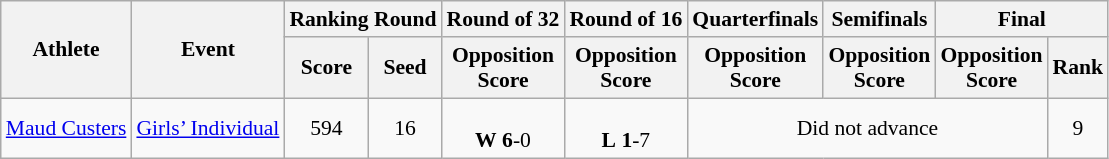<table class="wikitable" border="1" style="font-size:90%">
<tr>
<th rowspan=2>Athlete</th>
<th rowspan=2>Event</th>
<th colspan=2>Ranking Round</th>
<th>Round of 32</th>
<th>Round of 16</th>
<th>Quarterfinals</th>
<th>Semifinals</th>
<th colspan=2>Final</th>
</tr>
<tr>
<th>Score</th>
<th>Seed</th>
<th>Opposition<br>Score</th>
<th>Opposition<br>Score</th>
<th>Opposition<br>Score</th>
<th>Opposition<br>Score</th>
<th>Opposition<br>Score</th>
<th>Rank</th>
</tr>
<tr>
<td><a href='#'>Maud Custers</a></td>
<td><a href='#'>Girls’ Individual</a></td>
<td align=center>594</td>
<td align=center>16</td>
<td align=center> <br> <strong>W</strong> <strong>6</strong>-0</td>
<td align=center> <br> <strong>L</strong> <strong>1</strong>-7</td>
<td colspan=3 align=center>Did not advance</td>
<td align=center>9</td>
</tr>
</table>
